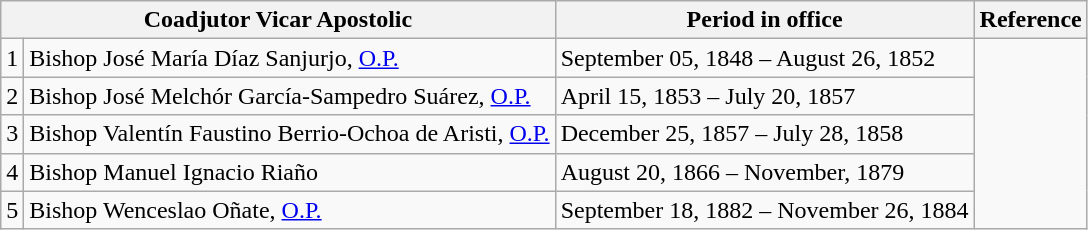<table class="wikitable">
<tr>
<th colspan= 2>Coadjutor Vicar Apostolic</th>
<th>Period in office</th>
<th>Reference</th>
</tr>
<tr>
<td>1</td>
<td>Bishop José María Díaz Sanjurjo, <a href='#'>O.P.</a></td>
<td>September 05, 1848 – August 26, 1852</td>
<td rowspan=5></td>
</tr>
<tr>
<td>2</td>
<td>Bishop José Melchór García-Sampedro Suárez, <a href='#'>O.P.</a></td>
<td>April 15, 1853 – July 20, 1857</td>
</tr>
<tr>
<td>3</td>
<td>Bishop Valentín Faustino Berrio-Ochoa de Aristi, <a href='#'>O.P.</a></td>
<td>December 25, 1857 – July 28, 1858</td>
</tr>
<tr>
<td>4</td>
<td>Bishop Manuel Ignacio Riaño</td>
<td>August 20, 1866 – November, 1879</td>
</tr>
<tr>
<td>5</td>
<td>Bishop Wenceslao Oñate, <a href='#'>O.P.</a></td>
<td>September 18, 1882 – November 26, 1884</td>
</tr>
</table>
